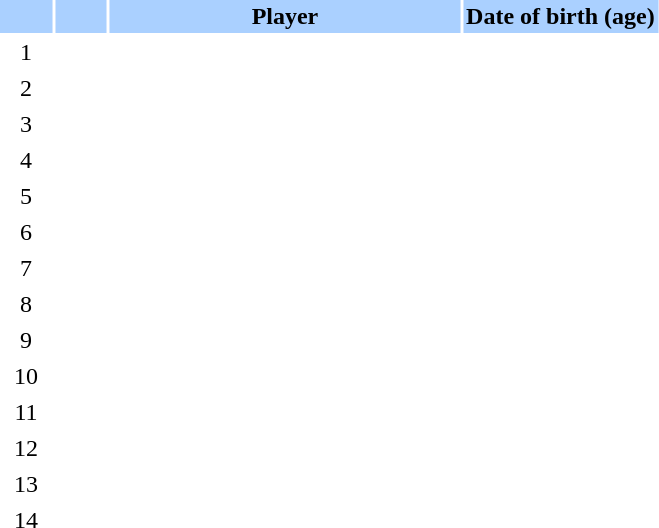<table class="sortable" border="0" cellspacing="2" cellpadding="2">
<tr style="background-color:#AAD0FF">
<th width=8%></th>
<th width=8%></th>
<th width=54%>Player</th>
<th width=30%>Date of birth (age)</th>
</tr>
<tr>
<td style="text-align: center;">1</td>
<td style="text-align: center;"></td>
<td></td>
<td></td>
</tr>
<tr>
<td style="text-align: center;">2</td>
<td style="text-align: center;"></td>
<td></td>
<td></td>
</tr>
<tr>
<td style="text-align: center;">3</td>
<td style="text-align: center;"></td>
<td></td>
<td></td>
</tr>
<tr>
<td style="text-align: center;">4</td>
<td style="text-align: center;"></td>
<td></td>
<td></td>
</tr>
<tr>
<td style="text-align: center;">5</td>
<td style="text-align: center;"></td>
<td></td>
<td></td>
</tr>
<tr>
<td style="text-align: center;">6</td>
<td style="text-align: center;"></td>
<td></td>
<td></td>
</tr>
<tr>
<td style="text-align: center;">7</td>
<td style="text-align: center;"></td>
<td></td>
<td></td>
</tr>
<tr>
<td style="text-align: center;">8</td>
<td style="text-align: center;"></td>
<td></td>
<td></td>
</tr>
<tr>
<td style="text-align: center;">9</td>
<td style="text-align: center;"></td>
<td></td>
<td></td>
</tr>
<tr>
<td style="text-align: center;">10</td>
<td style="text-align: center;"></td>
<td></td>
<td></td>
</tr>
<tr>
<td style="text-align: center;">11</td>
<td style="text-align: center;"></td>
<td></td>
<td></td>
</tr>
<tr>
<td style="text-align: center;">12</td>
<td style="text-align: center;"></td>
<td></td>
<td></td>
</tr>
<tr>
<td style="text-align: center;">13</td>
<td style="text-align: center;"></td>
<td></td>
<td></td>
</tr>
<tr>
<td style="text-align: center;">14</td>
<td style="text-align: center;"></td>
<td></td>
<td></td>
</tr>
</table>
